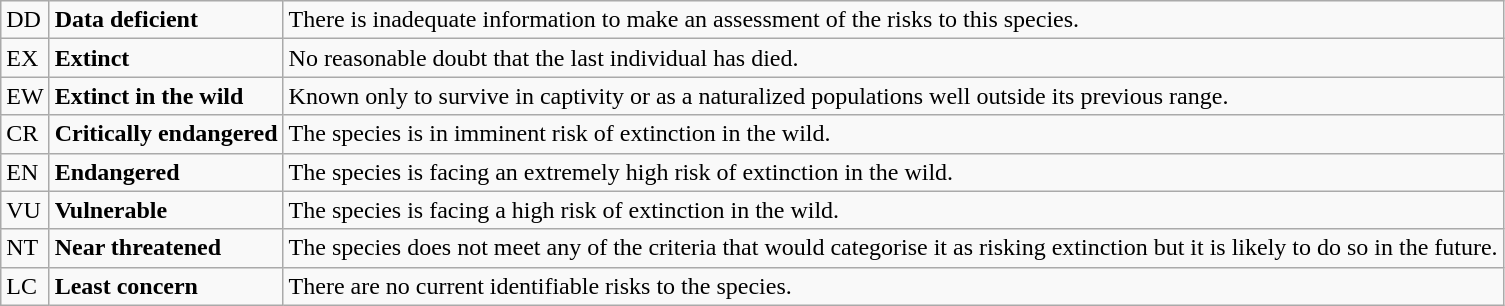<table class="wikitable" style="text-align:left">
<tr>
<td>DD</td>
<td><strong>Data deficient</strong></td>
<td>There is inadequate information to make an assessment of the risks to this species.</td>
</tr>
<tr>
<td>EX</td>
<td><strong>Extinct</strong></td>
<td>No reasonable doubt that the last individual has died.</td>
</tr>
<tr>
<td>EW</td>
<td><strong>Extinct in the wild</strong></td>
<td>Known only to survive in captivity or as a naturalized populations well outside its previous range.</td>
</tr>
<tr>
<td>CR</td>
<td><strong>Critically endangered</strong></td>
<td>The species is in imminent risk of extinction in the wild.</td>
</tr>
<tr>
<td>EN</td>
<td><strong>Endangered</strong></td>
<td>The species is facing an extremely high risk of extinction in the wild.</td>
</tr>
<tr>
<td>VU</td>
<td><strong>Vulnerable</strong></td>
<td>The species is facing a high risk of extinction in the wild.</td>
</tr>
<tr>
<td>NT</td>
<td><strong>Near threatened</strong></td>
<td>The species does not meet any of the criteria that would categorise it as risking extinction but it is likely to do so in the future.</td>
</tr>
<tr>
<td>LC</td>
<td><strong>Least concern</strong></td>
<td>There are no current identifiable risks to the species.</td>
</tr>
</table>
